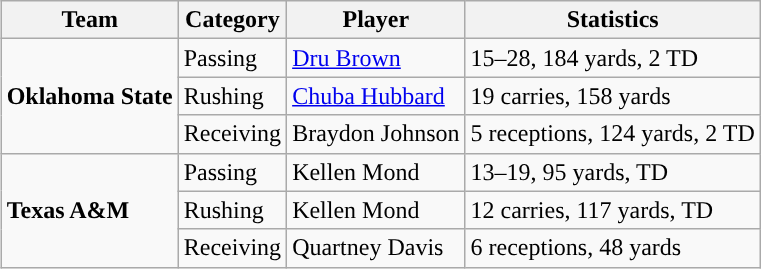<table class="wikitable" style="float: right;">
<tr>
<th>Team</th>
<th>Category</th>
<th>Player</th>
<th>Statistics</th>
</tr>
<tr>
<td rowspan=3><strong>Oklahoma State</strong></td>
<td>Passing</td>
<td><a href='#'>Dru Brown</a></td>
<td>15–28, 184 yards, 2 TD</td>
</tr>
<tr>
<td>Rushing</td>
<td><a href='#'>Chuba Hubbard</a></td>
<td>19 carries, 158 yards</td>
</tr>
<tr>
<td>Receiving</td>
<td>Braydon Johnson</td>
<td>5 receptions, 124 yards, 2 TD</td>
</tr>
<tr>
<td rowspan=3><strong>Texas A&M</strong></td>
<td>Passing</td>
<td>Kellen Mond</td>
<td>13–19, 95 yards, TD</td>
</tr>
<tr>
<td>Rushing</td>
<td>Kellen Mond</td>
<td>12 carries, 117 yards, TD</td>
</tr>
<tr>
<td>Receiving</td>
<td>Quartney Davis</td>
<td>6 receptions, 48 yards</td>
</tr>
</table>
